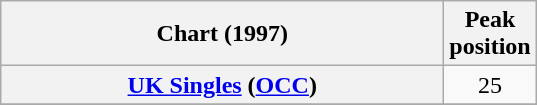<table class="wikitable sortable plainrowheaders">
<tr>
<th style="width:18em;">Chart (1997)</th>
<th>Peak<br>position</th>
</tr>
<tr>
<th scope="row"><a href='#'>UK Singles</a> (<a href='#'>OCC</a>)</th>
<td style="text-align:center;">25</td>
</tr>
<tr>
</tr>
</table>
